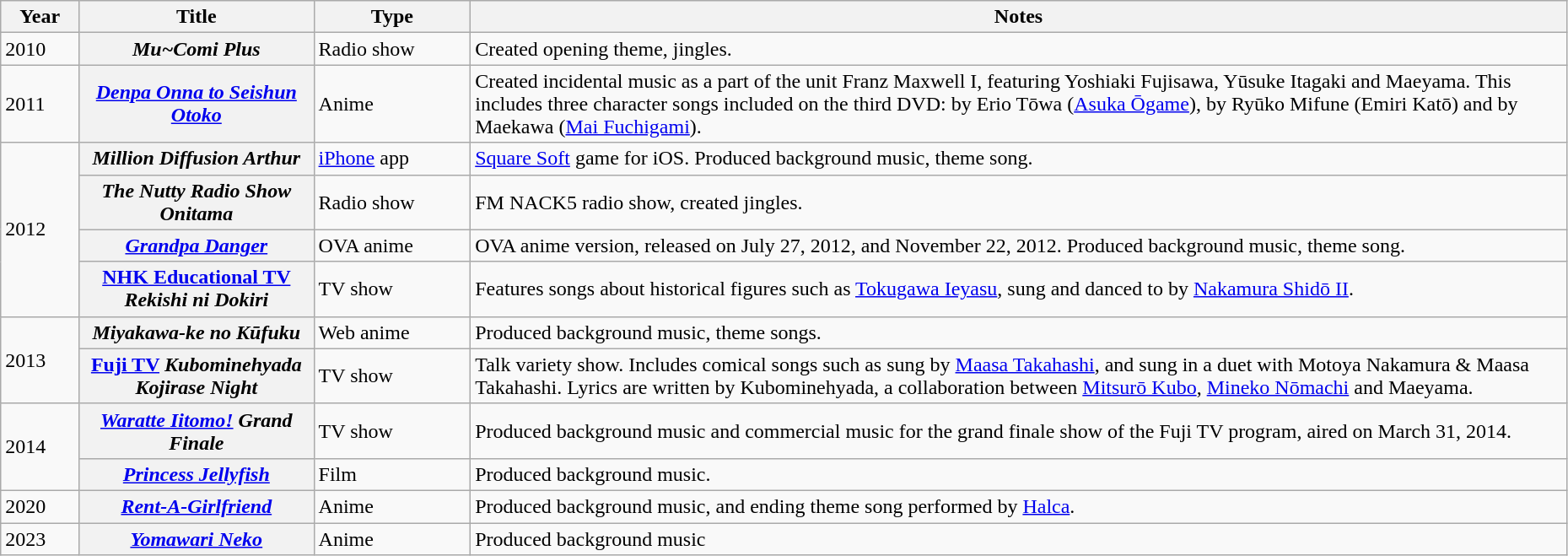<table class="wikitable plainrowheaders" width=98%>
<tr>
<th scope="col" width=5%>Year</th>
<th scope="col" width=15%>Title</th>
<th scope="col" width=10%>Type</th>
<th scope="col" width=70%>Notes</th>
</tr>
<tr>
<td>2010</td>
<th scope="row"><em>Mu~Comi Plus</em></th>
<td>Radio show</td>
<td>Created opening theme, jingles.</td>
</tr>
<tr>
<td>2011</td>
<th scope="row"><em><a href='#'>Denpa Onna to Seishun Otoko</a></em></th>
<td>Anime</td>
<td>Created incidental music as a part of the unit Franz Maxwell I, featuring Yoshiaki Fujisawa, Yūsuke Itagaki and Maeyama. This includes three character songs included on the third DVD:  by Erio Tōwa (<a href='#'>Asuka Ōgame</a>),  by Ryūko Mifune (Emiri Katō) and  by Maekawa (<a href='#'>Mai Fuchigami</a>).</td>
</tr>
<tr>
<td rowspan="4">2012</td>
<th scope="row"><em>Million Diffusion Arthur</em></th>
<td><a href='#'>iPhone</a> app</td>
<td><a href='#'>Square Soft</a> game for iOS. Produced background music, theme song.</td>
</tr>
<tr>
<th scope="row"><em>The Nutty Radio Show Onitama</em></th>
<td>Radio show</td>
<td>FM NACK5 radio show, created jingles.</td>
</tr>
<tr>
<th scope="row"><em><a href='#'>Grandpa Danger</a></em></th>
<td>OVA anime</td>
<td>OVA anime version, released on July 27, 2012, and November 22, 2012. Produced background music, theme song.</td>
</tr>
<tr>
<th scope="row"><a href='#'>NHK Educational TV</a> <em>Rekishi ni Dokiri</em></th>
<td>TV show</td>
<td>Features songs about historical figures such as <a href='#'>Tokugawa Ieyasu</a>, sung and danced to by <a href='#'>Nakamura Shidō II</a>.</td>
</tr>
<tr>
<td rowspan="2">2013</td>
<th scope="row"><em>Miyakawa-ke no Kūfuku</em></th>
<td>Web anime</td>
<td>Produced background music, theme songs.</td>
</tr>
<tr>
<th scope="row"><a href='#'>Fuji TV</a> <em>Kubominehyada Kojirase Night</em></th>
<td>TV show</td>
<td>Talk variety show. Includes comical songs such as  sung by <a href='#'>Maasa Takahashi</a>, and  sung in a duet with Motoya Nakamura & Maasa Takahashi. Lyrics are written by Kubominehyada, a collaboration between <a href='#'>Mitsurō Kubo</a>, <a href='#'>Mineko Nōmachi</a> and Maeyama.</td>
</tr>
<tr>
<td rowspan="2">2014</td>
<th scope="row"><em><a href='#'>Waratte Iitomo!</a> Grand Finale</em></th>
<td>TV show</td>
<td>Produced background music and commercial music for the grand finale show of the Fuji TV program, aired on March 31, 2014.</td>
</tr>
<tr>
<th scope="row"><em><a href='#'>Princess Jellyfish</a></em></th>
<td>Film</td>
<td>Produced background music.</td>
</tr>
<tr>
<td rowspan="1">2020</td>
<th scope="row"><em><a href='#'>Rent-A-Girlfriend</a></em></th>
<td>Anime</td>
<td>Produced background music, and ending theme song  performed by <a href='#'>Halca</a>.</td>
</tr>
<tr>
<td rowspan="1">2023</td>
<th scope="row"><em><a href='#'>Yomawari Neko</a></em></th>
<td>Anime</td>
<td>Produced background music</td>
</tr>
</table>
